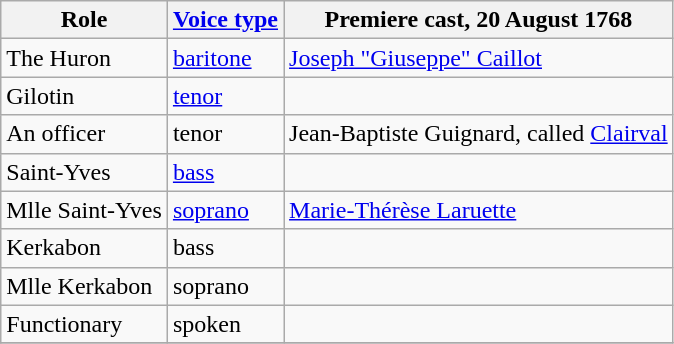<table class="wikitable">
<tr>
<th>Role</th>
<th><a href='#'>Voice type</a></th>
<th>Premiere cast, 20 August 1768</th>
</tr>
<tr>
<td>The Huron</td>
<td><a href='#'>baritone</a></td>
<td><a href='#'>Joseph "Giuseppe" Caillot</a></td>
</tr>
<tr>
<td>Gilotin</td>
<td><a href='#'>tenor</a></td>
<td></td>
</tr>
<tr>
<td>An officer</td>
<td>tenor</td>
<td>Jean-Baptiste Guignard, called <a href='#'>Clairval</a></td>
</tr>
<tr>
<td>Saint-Yves</td>
<td><a href='#'>bass</a></td>
<td></td>
</tr>
<tr>
<td>Mlle Saint-Yves</td>
<td><a href='#'>soprano</a></td>
<td><a href='#'>Marie-Thérèse Laruette</a></td>
</tr>
<tr>
<td>Kerkabon</td>
<td>bass</td>
<td></td>
</tr>
<tr>
<td>Mlle Kerkabon</td>
<td>soprano</td>
<td></td>
</tr>
<tr>
<td>Functionary</td>
<td>spoken</td>
<td></td>
</tr>
<tr>
</tr>
</table>
